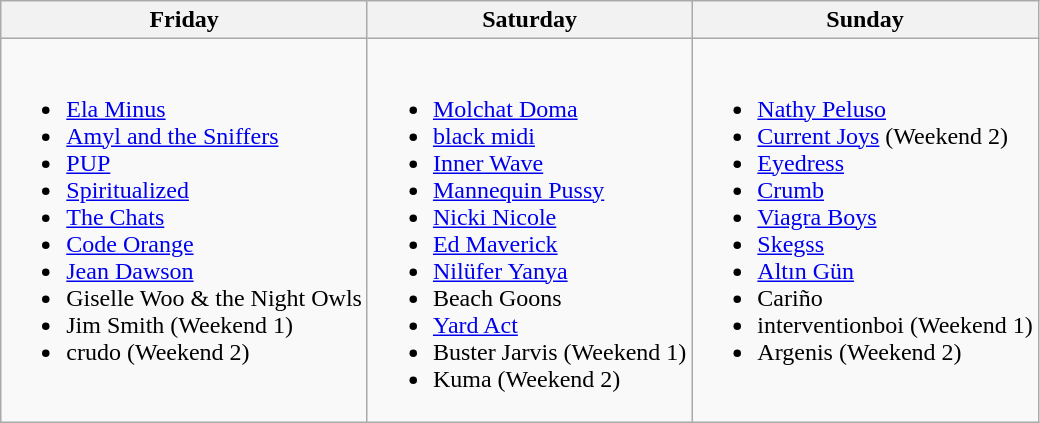<table class="wikitable">
<tr>
<th>Friday</th>
<th>Saturday</th>
<th>Sunday</th>
</tr>
<tr valign="top">
<td><br><ul><li><a href='#'>Ela Minus</a></li><li><a href='#'>Amyl and the Sniffers</a></li><li><a href='#'>PUP</a></li><li><a href='#'>Spiritualized</a></li><li><a href='#'>The Chats</a></li><li><a href='#'>Code Orange</a></li><li><a href='#'>Jean Dawson</a></li><li>Giselle Woo & the Night Owls</li><li>Jim Smith (Weekend 1)</li><li>crudo (Weekend 2)</li></ul></td>
<td><br><ul><li><a href='#'>Molchat Doma</a></li><li><a href='#'>black midi</a></li><li><a href='#'>Inner Wave</a></li><li><a href='#'>Mannequin Pussy</a></li><li><a href='#'>Nicki Nicole</a></li><li><a href='#'>Ed Maverick</a></li><li><a href='#'>Nilüfer Yanya</a></li><li>Beach Goons</li><li><a href='#'>Yard Act</a></li><li>Buster Jarvis (Weekend 1)</li><li>Kuma (Weekend 2)</li></ul></td>
<td><br><ul><li><a href='#'>Nathy Peluso</a></li><li><a href='#'>Current Joys</a> (Weekend 2)</li><li><a href='#'>Eyedress</a></li><li><a href='#'>Crumb</a></li><li><a href='#'>Viagra Boys</a></li><li><a href='#'>Skegss</a></li><li><a href='#'>Altın Gün</a></li><li>Cariño</li><li>interventionboi (Weekend 1)</li><li>Argenis (Weekend 2)</li></ul></td>
</tr>
</table>
